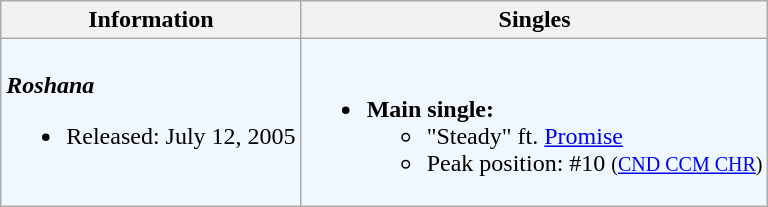<table class="wikitable">
<tr>
<th align="left">Information</th>
<th align="left">Singles</th>
</tr>
<tr bgcolor="#F0F8FF">
<td align="left"><strong><em>Roshana</em></strong><br><ul><li>Released: July 12, 2005</li></ul></td>
<td align="left"><br><ul><li><strong>Main single:</strong><ul><li>"Steady" ft. <a href='#'>Promise</a></li><li>Peak position: #10 <small>(<a href='#'>CND CCM CHR</a>) </small></li></ul></li></ul></td>
</tr>
</table>
